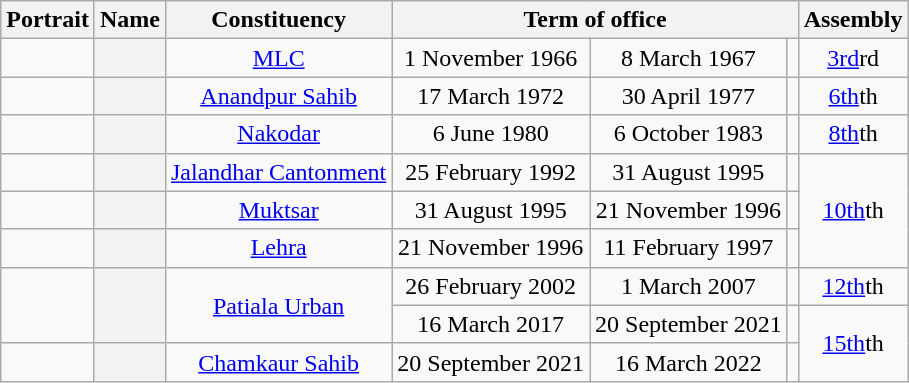<table class="wikitable sortable" style="text-align:center">
<tr align=center>
<th class="unsortable" scope="col">Portrait</th>
<th scope="col" class="sortable">Name</th>
<th scope="col">Constituency</th>
<th colspan="3" scope="colgroup">Term of office</th>
<th scope="col">Assembly</th>
</tr>
<tr align=center>
<td></td>
<th scope="row"></th>
<td><a href='#'>MLC</a></td>
<td>1 November 1966</td>
<td>8 March 1967</td>
<td></td>
<td><a href='#'>3rd</a>rd</td>
</tr>
<tr align=center>
<td></td>
<th scope="row"></th>
<td><a href='#'>Anandpur Sahib</a></td>
<td>17 March 1972</td>
<td>30 April 1977</td>
<td></td>
<td><a href='#'>6th</a>th</td>
</tr>
<tr align=center>
<td></td>
<th scope="row"></th>
<td><a href='#'>Nakodar</a></td>
<td>6 June 1980</td>
<td>6 October 1983</td>
<td></td>
<td><a href='#'>8th</a>th</td>
</tr>
<tr align=center>
<td></td>
<th scope="row"></th>
<td><a href='#'>Jalandhar Cantonment</a></td>
<td>25 February 1992</td>
<td>31 August 1995</td>
<td></td>
<td rowspan="3"><a href='#'>10th</a>th</td>
</tr>
<tr align=center>
<td></td>
<th scope="row"></th>
<td><a href='#'>Muktsar</a></td>
<td>31 August 1995</td>
<td>21 November 1996</td>
<td></td>
</tr>
<tr align=center>
<td></td>
<th scope="row"></th>
<td><a href='#'>Lehra</a></td>
<td>21 November 1996</td>
<td>11 February 1997</td>
<td></td>
</tr>
<tr align=center>
<td rowspan="2"></td>
<th scope="row" rowspan="2"></th>
<td rowspan="2"><a href='#'>Patiala Urban</a></td>
<td>26 February 2002</td>
<td>1 March 2007</td>
<td></td>
<td><a href='#'>12th</a>th</td>
</tr>
<tr>
<td>16 March 2017</td>
<td>20 September 2021</td>
<td></td>
<td rowspan=2><a href='#'>15th</a>th</td>
</tr>
<tr align=center>
<td></td>
<th scope="row"></th>
<td><a href='#'>Chamkaur Sahib</a></td>
<td>20 September 2021</td>
<td>16 March 2022</td>
<td></td>
</tr>
</table>
